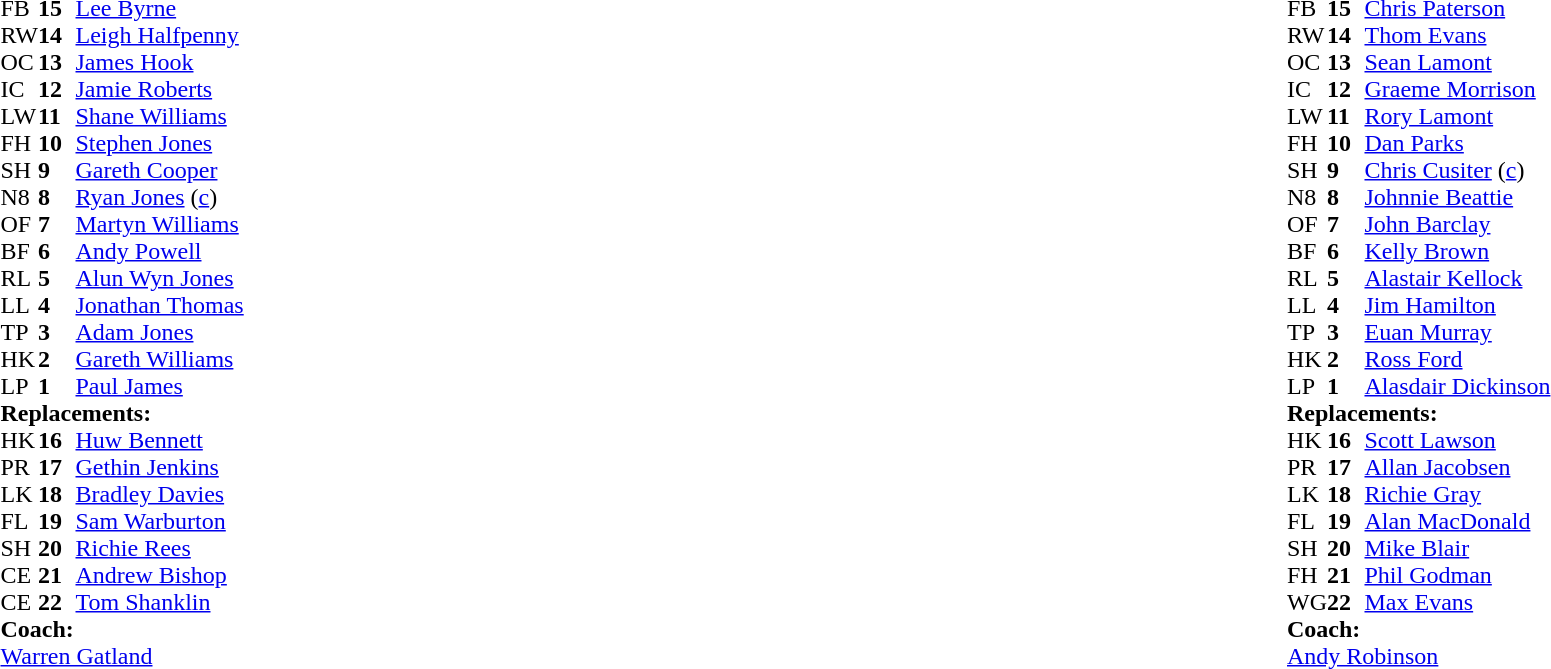<table width="100%">
<tr>
<td valign="top" width="50%"><br><table cellspacing="0" cellpadding="0">
<tr>
<th width="25"></th>
<th width="25"></th>
</tr>
<tr>
<td>FB</td>
<td><strong>15</strong></td>
<td><a href='#'>Lee Byrne</a></td>
</tr>
<tr>
<td>RW</td>
<td><strong>14</strong></td>
<td><a href='#'>Leigh Halfpenny</a></td>
</tr>
<tr>
<td>OC</td>
<td><strong>13</strong></td>
<td><a href='#'>James Hook</a></td>
</tr>
<tr>
<td>IC</td>
<td><strong>12</strong></td>
<td><a href='#'>Jamie Roberts</a></td>
</tr>
<tr>
<td>LW</td>
<td><strong>11</strong></td>
<td><a href='#'>Shane Williams</a></td>
</tr>
<tr>
<td>FH</td>
<td><strong>10</strong></td>
<td><a href='#'>Stephen Jones</a></td>
</tr>
<tr>
<td>SH</td>
<td><strong>9</strong></td>
<td><a href='#'>Gareth Cooper</a></td>
<td></td>
<td></td>
</tr>
<tr>
<td>N8</td>
<td><strong>8</strong></td>
<td><a href='#'>Ryan Jones</a> (<a href='#'>c</a>)</td>
</tr>
<tr>
<td>OF</td>
<td><strong>7</strong></td>
<td><a href='#'>Martyn Williams</a></td>
<td></td>
<td></td>
</tr>
<tr>
<td>BF</td>
<td><strong>6</strong></td>
<td><a href='#'>Andy Powell</a></td>
<td></td>
<td></td>
</tr>
<tr>
<td>RL</td>
<td><strong>5</strong></td>
<td><a href='#'>Alun Wyn Jones</a></td>
</tr>
<tr>
<td>LL</td>
<td><strong>4</strong></td>
<td><a href='#'>Jonathan Thomas</a></td>
</tr>
<tr>
<td>TP</td>
<td><strong>3</strong></td>
<td><a href='#'>Adam Jones</a></td>
</tr>
<tr>
<td>HK</td>
<td><strong>2</strong></td>
<td><a href='#'>Gareth Williams</a></td>
<td></td>
<td></td>
</tr>
<tr>
<td>LP</td>
<td><strong>1</strong></td>
<td><a href='#'>Paul James</a></td>
<td></td>
<td></td>
</tr>
<tr>
<td colspan="3"><strong>Replacements:</strong></td>
</tr>
<tr>
<td>HK</td>
<td><strong>16</strong></td>
<td><a href='#'>Huw Bennett</a></td>
<td></td>
<td></td>
</tr>
<tr>
<td>PR</td>
<td><strong>17</strong></td>
<td><a href='#'>Gethin Jenkins</a></td>
<td></td>
<td></td>
</tr>
<tr>
<td>LK</td>
<td><strong>18</strong></td>
<td><a href='#'>Bradley Davies</a></td>
<td></td>
<td></td>
</tr>
<tr>
<td>FL</td>
<td><strong>19</strong></td>
<td><a href='#'>Sam Warburton</a></td>
<td></td>
<td></td>
</tr>
<tr>
<td>SH</td>
<td><strong>20</strong></td>
<td><a href='#'>Richie Rees</a></td>
<td></td>
<td></td>
</tr>
<tr>
<td>CE</td>
<td><strong>21</strong></td>
<td><a href='#'>Andrew Bishop</a></td>
</tr>
<tr>
<td>CE</td>
<td><strong>22</strong></td>
<td><a href='#'>Tom Shanklin</a></td>
</tr>
<tr>
<td colspan="3"><strong>Coach:</strong></td>
</tr>
<tr>
<td colspan="3"><a href='#'>Warren Gatland</a></td>
</tr>
</table>
</td>
<td style="vertical-align:top"></td>
<td style="vertical-align:top" width="50%"><br><table cellspacing="0" cellpadding="0" align="center">
<tr>
<th width="25"></th>
<th width="25"></th>
</tr>
<tr>
<td>FB</td>
<td><strong>15</strong></td>
<td><a href='#'>Chris Paterson</a></td>
<td></td>
<td></td>
</tr>
<tr>
<td>RW</td>
<td><strong>14</strong></td>
<td><a href='#'>Thom Evans</a></td>
<td></td>
<td></td>
</tr>
<tr>
<td>OC</td>
<td><strong>13</strong></td>
<td><a href='#'>Sean Lamont</a></td>
</tr>
<tr>
<td>IC</td>
<td><strong>12</strong></td>
<td><a href='#'>Graeme Morrison</a></td>
</tr>
<tr>
<td>LW</td>
<td><strong>11</strong></td>
<td><a href='#'>Rory Lamont</a></td>
<td></td>
<td></td>
</tr>
<tr>
<td>FH</td>
<td><strong>10</strong></td>
<td><a href='#'>Dan Parks</a></td>
<td></td>
<td></td>
</tr>
<tr>
<td>SH</td>
<td><strong>9</strong></td>
<td><a href='#'>Chris Cusiter</a> (<a href='#'>c</a>)</td>
</tr>
<tr>
<td>N8</td>
<td><strong>8</strong></td>
<td><a href='#'>Johnnie Beattie</a></td>
</tr>
<tr>
<td>OF</td>
<td><strong>7</strong></td>
<td><a href='#'>John Barclay</a></td>
</tr>
<tr>
<td>BF</td>
<td><strong>6</strong></td>
<td><a href='#'>Kelly Brown</a></td>
</tr>
<tr>
<td>RL</td>
<td><strong>5</strong></td>
<td><a href='#'>Alastair Kellock</a></td>
</tr>
<tr>
<td>LL</td>
<td><strong>4</strong></td>
<td><a href='#'>Jim Hamilton</a></td>
<td></td>
<td></td>
</tr>
<tr>
<td>TP</td>
<td><strong>3</strong></td>
<td><a href='#'>Euan Murray</a></td>
</tr>
<tr>
<td>HK</td>
<td><strong>2</strong></td>
<td><a href='#'>Ross Ford</a></td>
<td></td>
<td></td>
</tr>
<tr>
<td>LP</td>
<td><strong>1</strong></td>
<td><a href='#'>Alasdair Dickinson</a></td>
<td></td>
<td></td>
</tr>
<tr>
<td colspan="3"><strong>Replacements:</strong></td>
</tr>
<tr>
<td>HK</td>
<td><strong>16</strong></td>
<td><a href='#'>Scott Lawson</a></td>
<td></td>
<td></td>
</tr>
<tr>
<td>PR</td>
<td><strong>17</strong></td>
<td><a href='#'>Allan Jacobsen</a></td>
<td></td>
<td></td>
</tr>
<tr>
<td>LK</td>
<td><strong>18</strong></td>
<td><a href='#'>Richie Gray</a></td>
<td></td>
<td></td>
</tr>
<tr>
<td>FL</td>
<td><strong>19</strong></td>
<td><a href='#'>Alan MacDonald</a></td>
<td></td>
<td></td>
</tr>
<tr>
<td>SH</td>
<td><strong>20</strong></td>
<td><a href='#'>Mike Blair</a></td>
<td></td>
<td></td>
</tr>
<tr>
<td>FH</td>
<td><strong>21</strong></td>
<td><a href='#'>Phil Godman</a></td>
<td></td>
<td></td>
</tr>
<tr>
<td>WG</td>
<td><strong>22</strong></td>
<td><a href='#'>Max Evans</a></td>
<td></td>
<td></td>
</tr>
<tr>
<td colspan="3"><strong>Coach:</strong></td>
</tr>
<tr>
<td colspan="3"><a href='#'>Andy Robinson</a></td>
</tr>
</table>
</td>
</tr>
</table>
